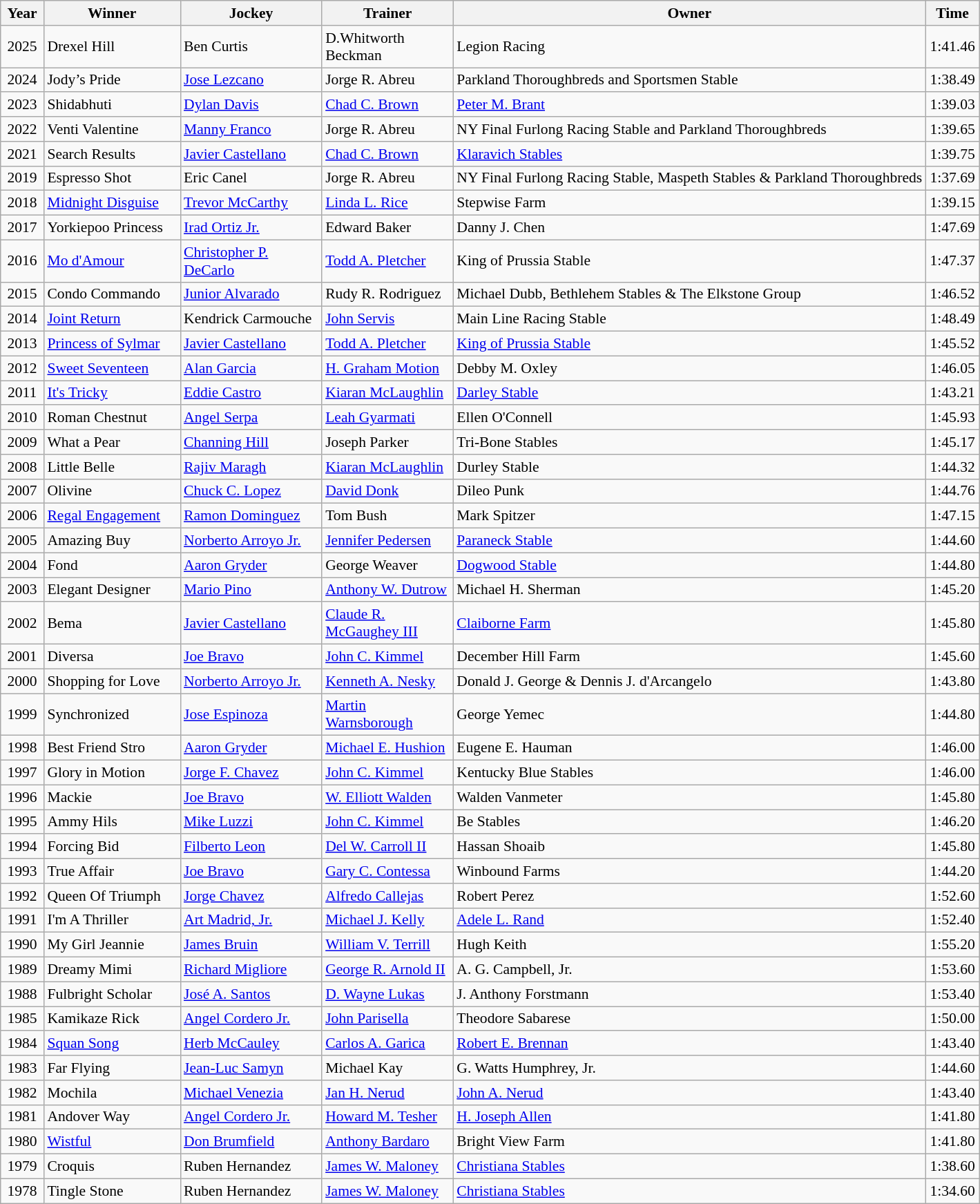<table class="wikitable sortable" style="font-size:90%">
<tr>
<th style="width:35px">Year <br></th>
<th style="width:125px">Winner <br></th>
<th style="width:130px">Jockey <br></th>
<th style="width:120px">Trainer <br></th>
<th>Owner <br></th>
<th style="width:45px">Time</th>
</tr>
<tr>
<td align="center">2025</td>
<td>Drexel Hill</td>
<td>Ben Curtis</td>
<td>D.Whitworth Beckman</td>
<td>Legion Racing</td>
<td align="center">1:41.46</td>
</tr>
<tr>
<td align="center">2024</td>
<td>Jody’s Pride</td>
<td><a href='#'>Jose Lezcano</a></td>
<td>Jorge R. Abreu</td>
<td>Parkland Thoroughbreds and Sportsmen Stable</td>
<td align="center">1:38.49</td>
</tr>
<tr>
<td align="center">2023</td>
<td>Shidabhuti</td>
<td><a href='#'>Dylan Davis</a></td>
<td><a href='#'>Chad C. Brown</a></td>
<td><a href='#'>Peter M. Brant</a></td>
<td align="center">1:39.03</td>
</tr>
<tr>
<td align="center">2022</td>
<td>Venti Valentine</td>
<td><a href='#'>Manny Franco</a></td>
<td>Jorge R. Abreu</td>
<td>NY Final Furlong Racing Stable and Parkland Thoroughbreds</td>
<td align="center">1:39.65</td>
</tr>
<tr>
<td align="center">2021</td>
<td>Search Results</td>
<td><a href='#'>Javier Castellano</a></td>
<td><a href='#'>Chad C. Brown</a></td>
<td><a href='#'>Klaravich Stables</a></td>
<td align="center">1:39.75</td>
</tr>
<tr>
<td align="center">2019</td>
<td>Espresso Shot</td>
<td>Eric Canel</td>
<td>Jorge R. Abreu</td>
<td>NY Final Furlong Racing Stable, Maspeth Stables & Parkland Thoroughbreds</td>
<td align="center">1:37.69</td>
</tr>
<tr>
<td align="center">2018</td>
<td><a href='#'>Midnight Disguise</a></td>
<td><a href='#'>Trevor McCarthy</a></td>
<td><a href='#'>Linda L. Rice</a></td>
<td>Stepwise Farm</td>
<td align="center">1:39.15</td>
</tr>
<tr>
<td align="center">2017</td>
<td>Yorkiepoo Princess</td>
<td><a href='#'>Irad Ortiz Jr.</a></td>
<td>Edward Baker</td>
<td>Danny J. Chen</td>
<td align="center">1:47.69</td>
</tr>
<tr>
<td align="center">2016</td>
<td><a href='#'>Mo d'Amour</a></td>
<td><a href='#'>Christopher P. DeCarlo</a></td>
<td><a href='#'>Todd A. Pletcher</a></td>
<td>King of Prussia Stable</td>
<td align="center">1:47.37</td>
</tr>
<tr>
<td align="center">2015</td>
<td>Condo Commando</td>
<td><a href='#'>Junior Alvarado</a></td>
<td>Rudy R. Rodriguez</td>
<td>Michael Dubb, Bethlehem Stables & The Elkstone Group</td>
<td align="center">1:46.52</td>
</tr>
<tr>
<td align="center">2014</td>
<td><a href='#'>Joint Return</a></td>
<td>Kendrick Carmouche</td>
<td><a href='#'>John Servis</a></td>
<td>Main Line Racing Stable</td>
<td align="center">1:48.49</td>
</tr>
<tr>
<td align="center">2013</td>
<td><a href='#'>Princess of Sylmar</a></td>
<td><a href='#'>Javier Castellano</a></td>
<td><a href='#'>Todd A. Pletcher</a></td>
<td><a href='#'>King of Prussia Stable</a></td>
<td align="center">1:45.52</td>
</tr>
<tr>
<td align="center">2012</td>
<td><a href='#'>Sweet Seventeen</a></td>
<td><a href='#'>Alan Garcia</a></td>
<td><a href='#'>H. Graham Motion</a></td>
<td>Debby M. Oxley</td>
<td align="center">1:46.05</td>
</tr>
<tr>
<td align="center">2011</td>
<td><a href='#'>It's Tricky</a></td>
<td><a href='#'>Eddie Castro</a></td>
<td><a href='#'>Kiaran McLaughlin</a></td>
<td><a href='#'>Darley Stable</a></td>
<td align="center">1:43.21</td>
</tr>
<tr>
<td align="center">2010</td>
<td>Roman Chestnut</td>
<td><a href='#'>Angel Serpa</a></td>
<td><a href='#'>Leah Gyarmati</a></td>
<td>Ellen O'Connell</td>
<td align="center">1:45.93</td>
</tr>
<tr>
<td align="center">2009</td>
<td>What a Pear</td>
<td><a href='#'>Channing Hill</a></td>
<td>Joseph Parker</td>
<td>Tri-Bone Stables</td>
<td align="center">1:45.17</td>
</tr>
<tr>
<td align="center">2008</td>
<td>Little Belle</td>
<td><a href='#'>Rajiv Maragh</a></td>
<td><a href='#'>Kiaran McLaughlin</a></td>
<td>Durley Stable</td>
<td align="center">1:44.32</td>
</tr>
<tr>
<td align="center">2007</td>
<td>Olivine</td>
<td><a href='#'>Chuck C. Lopez</a></td>
<td><a href='#'>David Donk</a></td>
<td>Dileo Punk</td>
<td align="center">1:44.76</td>
</tr>
<tr>
<td align="center">2006</td>
<td><a href='#'>Regal Engagement</a></td>
<td><a href='#'>Ramon Dominguez</a></td>
<td>Tom Bush</td>
<td>Mark Spitzer</td>
<td align="center">1:47.15</td>
</tr>
<tr>
<td align="center">2005</td>
<td>Amazing Buy</td>
<td><a href='#'>Norberto Arroyo Jr.</a></td>
<td><a href='#'>Jennifer Pedersen</a></td>
<td><a href='#'>Paraneck Stable</a></td>
<td align="center">1:44.60</td>
</tr>
<tr>
<td align="center">2004</td>
<td>Fond</td>
<td><a href='#'>Aaron Gryder</a></td>
<td>George Weaver</td>
<td><a href='#'>Dogwood Stable</a></td>
<td align="center">1:44.80</td>
</tr>
<tr>
<td align="center">2003</td>
<td>Elegant Designer</td>
<td><a href='#'>Mario Pino</a></td>
<td><a href='#'>Anthony W. Dutrow</a></td>
<td>Michael H. Sherman</td>
<td align="center">1:45.20</td>
</tr>
<tr>
<td align="center">2002</td>
<td>Bema</td>
<td><a href='#'>Javier Castellano</a></td>
<td><a href='#'>Claude R. McGaughey III</a></td>
<td><a href='#'>Claiborne Farm</a></td>
<td align="center">1:45.80</td>
</tr>
<tr>
<td align="center">2001</td>
<td>Diversa</td>
<td><a href='#'>Joe Bravo</a></td>
<td><a href='#'>John C. Kimmel</a></td>
<td>December Hill Farm</td>
<td align="center">1:45.60</td>
</tr>
<tr>
<td align="center">2000</td>
<td>Shopping for Love</td>
<td><a href='#'>Norberto Arroyo Jr.</a></td>
<td><a href='#'>Kenneth A. Nesky</a></td>
<td>Donald J. George & Dennis J. d'Arcangelo</td>
<td align="center">1:43.80</td>
</tr>
<tr>
<td align="center">1999</td>
<td>Synchronized</td>
<td><a href='#'>Jose Espinoza</a></td>
<td><a href='#'>Martin Warnsborough</a></td>
<td>George Yemec</td>
<td align="center">1:44.80</td>
</tr>
<tr>
<td align="center">1998</td>
<td>Best Friend Stro</td>
<td><a href='#'>Aaron Gryder</a></td>
<td><a href='#'>Michael E. Hushion</a></td>
<td>Eugene E. Hauman</td>
<td align="center">1:46.00</td>
</tr>
<tr>
<td align="center">1997</td>
<td>Glory in Motion</td>
<td><a href='#'>Jorge F. Chavez</a></td>
<td><a href='#'>John C. Kimmel</a></td>
<td>Kentucky Blue Stables</td>
<td align="center">1:46.00</td>
</tr>
<tr>
<td align="center">1996</td>
<td>Mackie</td>
<td><a href='#'>Joe Bravo</a></td>
<td><a href='#'>W. Elliott Walden</a></td>
<td>Walden Vanmeter</td>
<td align="center">1:45.80</td>
</tr>
<tr>
<td align="center">1995</td>
<td>Ammy Hils</td>
<td><a href='#'>Mike Luzzi</a></td>
<td><a href='#'>John C. Kimmel</a></td>
<td>Be Stables</td>
<td align="center">1:46.20</td>
</tr>
<tr>
<td align="center">1994</td>
<td>Forcing Bid</td>
<td><a href='#'>Filberto Leon</a></td>
<td><a href='#'>Del W. Carroll II</a></td>
<td>Hassan Shoaib</td>
<td align="center">1:45.80</td>
</tr>
<tr>
<td align="center">1993</td>
<td>True Affair</td>
<td><a href='#'>Joe Bravo</a></td>
<td><a href='#'>Gary C. Contessa</a></td>
<td>Winbound Farms</td>
<td align="center">1:44.20</td>
</tr>
<tr>
<td align="center">1992</td>
<td>Queen Of Triumph</td>
<td><a href='#'>Jorge Chavez</a></td>
<td><a href='#'>Alfredo Callejas</a></td>
<td>Robert Perez</td>
<td align="center">1:52.60</td>
</tr>
<tr>
<td align="center">1991</td>
<td>I'm A Thriller</td>
<td><a href='#'>Art Madrid, Jr.</a></td>
<td><a href='#'>Michael J. Kelly</a></td>
<td><a href='#'>Adele L. Rand</a></td>
<td align="center">1:52.40</td>
</tr>
<tr>
<td align="center">1990</td>
<td>My Girl Jeannie</td>
<td><a href='#'>James Bruin</a></td>
<td><a href='#'>William V. Terrill</a></td>
<td>Hugh Keith</td>
<td align="center">1:55.20</td>
</tr>
<tr>
<td align="center">1989</td>
<td>Dreamy Mimi</td>
<td><a href='#'>Richard Migliore</a></td>
<td><a href='#'>George R. Arnold II</a></td>
<td>A. G. Campbell, Jr.</td>
<td align="center">1:53.60</td>
</tr>
<tr>
<td align="center">1988</td>
<td>Fulbright Scholar</td>
<td><a href='#'>José A. Santos</a></td>
<td><a href='#'>D. Wayne Lukas</a></td>
<td>J. Anthony Forstmann</td>
<td align="center">1:53.40</td>
</tr>
<tr>
<td align="center">1985</td>
<td>Kamikaze Rick</td>
<td><a href='#'>Angel Cordero Jr.</a></td>
<td><a href='#'>John Parisella</a></td>
<td>Theodore Sabarese</td>
<td align="center">1:50.00</td>
</tr>
<tr>
<td align="center">1984</td>
<td><a href='#'>Squan Song</a></td>
<td><a href='#'>Herb McCauley</a></td>
<td><a href='#'>Carlos A. Garica</a></td>
<td><a href='#'>Robert E. Brennan</a></td>
<td align="center">1:43.40</td>
</tr>
<tr>
<td align="center">1983</td>
<td>Far Flying</td>
<td><a href='#'>Jean-Luc Samyn</a></td>
<td>Michael Kay</td>
<td>G. Watts Humphrey, Jr.</td>
<td align="center">1:44.60</td>
</tr>
<tr>
<td align="center">1982</td>
<td>Mochila</td>
<td><a href='#'>Michael Venezia</a></td>
<td><a href='#'>Jan H. Nerud</a></td>
<td><a href='#'>John A. Nerud</a></td>
<td align="center">1:43.40</td>
</tr>
<tr>
<td align="center">1981</td>
<td>Andover Way</td>
<td><a href='#'>Angel Cordero Jr.</a></td>
<td><a href='#'>Howard M. Tesher</a></td>
<td><a href='#'>H. Joseph Allen</a></td>
<td align="center">1:41.80</td>
</tr>
<tr>
<td align="center">1980</td>
<td><a href='#'>Wistful</a></td>
<td><a href='#'>Don Brumfield</a></td>
<td><a href='#'>Anthony Bardaro</a></td>
<td>Bright View Farm</td>
<td align="center">1:41.80</td>
</tr>
<tr>
<td align="center">1979</td>
<td>Croquis</td>
<td>Ruben Hernandez</td>
<td><a href='#'>James W. Maloney</a></td>
<td><a href='#'>Christiana Stables</a></td>
<td align="center">1:38.60</td>
</tr>
<tr>
<td align="center">1978</td>
<td>Tingle Stone</td>
<td>Ruben Hernandez</td>
<td><a href='#'>James W. Maloney</a></td>
<td><a href='#'>Christiana Stables</a></td>
<td align="center">1:34.60</td>
</tr>
</table>
